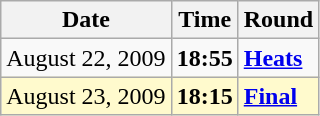<table class="wikitable">
<tr>
<th>Date</th>
<th>Time</th>
<th>Round</th>
</tr>
<tr>
<td>August 22, 2009</td>
<td><strong>18:55</strong></td>
<td><strong><a href='#'>Heats</a></strong></td>
</tr>
<tr style=background:lemonchiffon>
<td>August 23, 2009</td>
<td><strong>18:15</strong></td>
<td><strong><a href='#'>Final</a></strong></td>
</tr>
</table>
